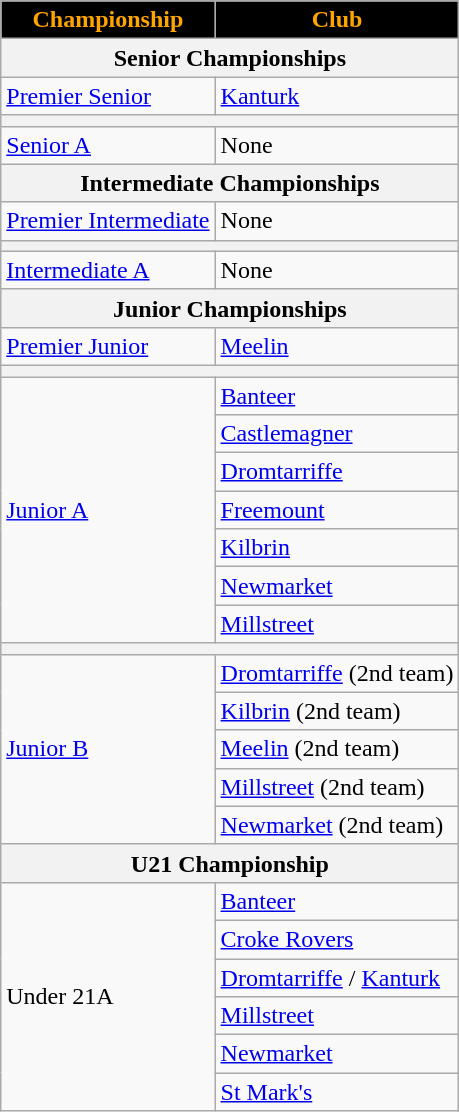<table class="wikitable sortable">
<tr>
<th style="background:black;color:orange">Championship</th>
<th style="background:black;color:orange">Club</th>
</tr>
<tr>
<th colspan="2">Senior Championships</th>
</tr>
<tr>
<td><a href='#'>Premier Senior</a></td>
<td> <a href='#'>Kanturk</a></td>
</tr>
<tr>
<th colspan="2"></th>
</tr>
<tr>
<td><a href='#'>Senior A</a></td>
<td>None</td>
</tr>
<tr>
<th colspan="2">Intermediate Championships</th>
</tr>
<tr>
<td><a href='#'>Premier Intermediate</a></td>
<td>None</td>
</tr>
<tr>
<th colspan="2"></th>
</tr>
<tr>
<td><a href='#'>Intermediate A</a></td>
<td>None</td>
</tr>
<tr>
<th colspan="2">Junior Championships</th>
</tr>
<tr>
<td><a href='#'>Premier Junior</a></td>
<td> <a href='#'>Meelin</a></td>
</tr>
<tr>
<th colspan="2"></th>
</tr>
<tr>
<td rowspan="7"><a href='#'>Junior A</a></td>
<td> <a href='#'>Banteer</a></td>
</tr>
<tr>
<td> <a href='#'>Castlemagner</a></td>
</tr>
<tr>
<td> <a href='#'>Dromtarriffe</a></td>
</tr>
<tr>
<td> <a href='#'>Freemount</a></td>
</tr>
<tr>
<td> <a href='#'>Kilbrin</a></td>
</tr>
<tr>
<td> <a href='#'>Newmarket</a></td>
</tr>
<tr>
<td> <a href='#'>Millstreet</a></td>
</tr>
<tr>
<th colspan="2"></th>
</tr>
<tr>
<td rowspan="5"><a href='#'>Junior B</a></td>
<td> <a href='#'>Dromtarriffe</a> (2nd team)</td>
</tr>
<tr>
<td> <a href='#'>Kilbrin</a> (2nd team)</td>
</tr>
<tr>
<td> <a href='#'>Meelin</a> (2nd team)</td>
</tr>
<tr>
<td> <a href='#'>Millstreet</a> (2nd team)</td>
</tr>
<tr>
<td> <a href='#'>Newmarket</a> (2nd team)</td>
</tr>
<tr>
<th colspan="2">U21 Championship</th>
</tr>
<tr>
<td rowspan="6">Under 21A</td>
<td> <a href='#'>Banteer</a></td>
</tr>
<tr>
<td> <a href='#'>Croke Rovers</a></td>
</tr>
<tr>
<td> <a href='#'>Dromtarriffe</a> / <a href='#'>Kanturk</a></td>
</tr>
<tr>
<td> <a href='#'>Millstreet</a></td>
</tr>
<tr>
<td> <a href='#'>Newmarket</a></td>
</tr>
<tr>
<td> <a href='#'>St Mark's</a></td>
</tr>
</table>
